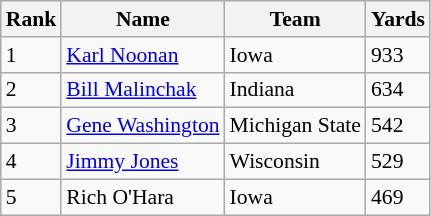<table class="wikitable" style="font-size: 90%">
<tr>
<th>Rank</th>
<th>Name</th>
<th>Team</th>
<th>Yards</th>
</tr>
<tr>
<td>1</td>
<td><a href='#'>Karl Noonan</a></td>
<td>Iowa</td>
<td>933</td>
</tr>
<tr>
<td>2</td>
<td><a href='#'>Bill Malinchak</a></td>
<td>Indiana</td>
<td>634</td>
</tr>
<tr>
<td>3</td>
<td><a href='#'>Gene Washington</a></td>
<td>Michigan State</td>
<td>542</td>
</tr>
<tr>
<td>4</td>
<td><a href='#'>Jimmy Jones</a></td>
<td>Wisconsin</td>
<td>529</td>
</tr>
<tr>
<td>5</td>
<td>Rich O'Hara</td>
<td>Iowa</td>
<td>469</td>
</tr>
</table>
